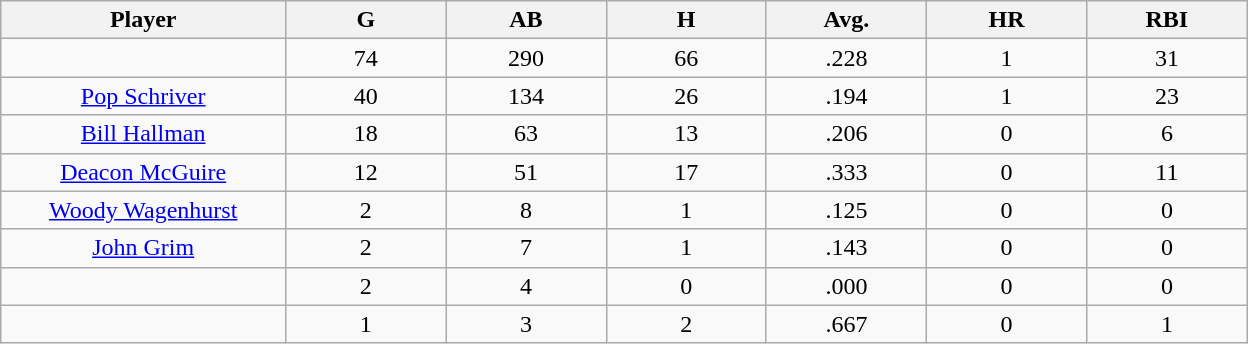<table class="wikitable sortable">
<tr>
<th bgcolor="#DDDDFF" width="16%">Player</th>
<th bgcolor="#DDDDFF" width="9%">G</th>
<th bgcolor="#DDDDFF" width="9%">AB</th>
<th bgcolor="#DDDDFF" width="9%">H</th>
<th bgcolor="#DDDDFF" width="9%">Avg.</th>
<th bgcolor="#DDDDFF" width="9%">HR</th>
<th bgcolor="#DDDDFF" width="9%">RBI</th>
</tr>
<tr align="center">
<td></td>
<td>74</td>
<td>290</td>
<td>66</td>
<td>.228</td>
<td>1</td>
<td>31</td>
</tr>
<tr align="center">
<td><a href='#'>Pop Schriver</a></td>
<td>40</td>
<td>134</td>
<td>26</td>
<td>.194</td>
<td>1</td>
<td>23</td>
</tr>
<tr align=center>
<td><a href='#'>Bill Hallman</a></td>
<td>18</td>
<td>63</td>
<td>13</td>
<td>.206</td>
<td>0</td>
<td>6</td>
</tr>
<tr align=center>
<td><a href='#'>Deacon McGuire</a></td>
<td>12</td>
<td>51</td>
<td>17</td>
<td>.333</td>
<td>0</td>
<td>11</td>
</tr>
<tr align=center>
<td><a href='#'>Woody Wagenhurst</a></td>
<td>2</td>
<td>8</td>
<td>1</td>
<td>.125</td>
<td>0</td>
<td>0</td>
</tr>
<tr align=center>
<td><a href='#'>John Grim</a></td>
<td>2</td>
<td>7</td>
<td>1</td>
<td>.143</td>
<td>0</td>
<td>0</td>
</tr>
<tr align=center>
<td></td>
<td>2</td>
<td>4</td>
<td>0</td>
<td>.000</td>
<td>0</td>
<td>0</td>
</tr>
<tr align="center">
<td></td>
<td>1</td>
<td>3</td>
<td>2</td>
<td>.667</td>
<td>0</td>
<td>1</td>
</tr>
</table>
